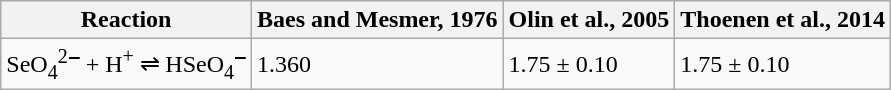<table class="wikitable">
<tr>
<th>Reaction</th>
<th>Baes and Mesmer, 1976</th>
<th>Olin et al., 2005</th>
<th>Thoenen et al., 2014</th>
</tr>
<tr>
<td>SeO<sub>4</sub><sup>2‒</sup> + H<sup>+</sup> ⇌ HSeO<sub>4</sub><sup>‒</sup></td>
<td>1.360</td>
<td>1.75 ± 0.10</td>
<td>1.75 ± 0.10</td>
</tr>
</table>
